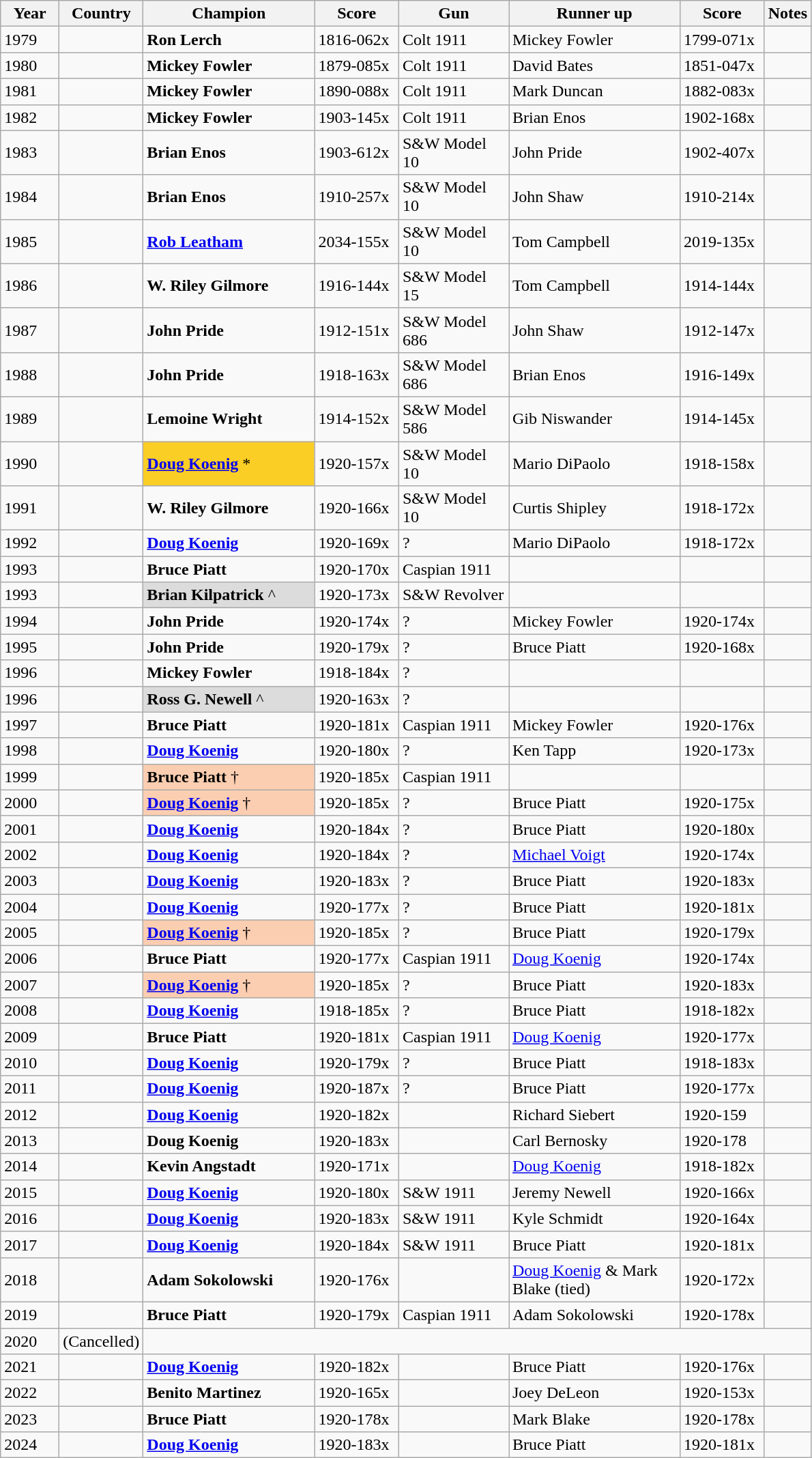<table class="wikitable sortable">
<tr>
<th width="50">Year</th>
<th>Country</th>
<th width="160">Champion</th>
<th width="75">Score</th>
<th width="100">Gun</th>
<th width="160">Runner up</th>
<th width="75">Score</th>
<th>Notes</th>
</tr>
<tr>
<td>1979</td>
<td></td>
<td><strong>Ron Lerch</strong></td>
<td>1816-062x</td>
<td>Colt 1911</td>
<td>Mickey Fowler</td>
<td>1799-071x</td>
<td></td>
</tr>
<tr>
<td>1980</td>
<td></td>
<td><strong>Mickey Fowler</strong></td>
<td>1879-085x</td>
<td>Colt 1911</td>
<td>David Bates</td>
<td>1851-047x</td>
<td></td>
</tr>
<tr>
<td>1981</td>
<td></td>
<td><strong>Mickey Fowler</strong></td>
<td>1890-088x</td>
<td>Colt 1911</td>
<td>Mark Duncan</td>
<td>1882-083x</td>
<td></td>
</tr>
<tr>
<td>1982</td>
<td></td>
<td><strong>Mickey Fowler</strong></td>
<td>1903-145x</td>
<td>Colt 1911</td>
<td>Brian Enos</td>
<td>1902-168x</td>
<td></td>
</tr>
<tr>
<td>1983</td>
<td></td>
<td><strong>Brian Enos</strong></td>
<td>1903-612x</td>
<td>S&W Model 10</td>
<td>John Pride</td>
<td>1902-407x</td>
<td></td>
</tr>
<tr>
<td>1984</td>
<td></td>
<td><strong>Brian Enos</strong></td>
<td>1910-257x</td>
<td>S&W Model 10</td>
<td>John Shaw</td>
<td>1910-214x</td>
<td></td>
</tr>
<tr>
<td>1985</td>
<td></td>
<td><strong><a href='#'>Rob Leatham</a></strong></td>
<td>2034-155x</td>
<td>S&W Model 10</td>
<td>Tom Campbell</td>
<td>2019-135x</td>
<td></td>
</tr>
<tr>
<td>1986</td>
<td></td>
<td><strong>W. Riley Gilmore</strong></td>
<td>1916-144x</td>
<td>S&W Model 15</td>
<td>Tom Campbell</td>
<td>1914-144x</td>
<td></td>
</tr>
<tr>
<td>1987</td>
<td></td>
<td><strong>John Pride</strong></td>
<td>1912-151x</td>
<td>S&W Model 686</td>
<td>John Shaw</td>
<td>1912-147x</td>
<td></td>
</tr>
<tr>
<td>1988</td>
<td></td>
<td><strong>John Pride</strong></td>
<td>1918-163x</td>
<td>S&W Model 686</td>
<td>Brian Enos</td>
<td>1916-149x</td>
<td></td>
</tr>
<tr>
<td>1989</td>
<td></td>
<td><strong>Lemoine Wright</strong></td>
<td>1914-152x</td>
<td>S&W Model 586</td>
<td>Gib Niswander</td>
<td>1914-145x</td>
<td></td>
</tr>
<tr>
<td>1990</td>
<td></td>
<td bgcolor=FBCE25><strong><a href='#'>Doug Koenig</a></strong> *</td>
<td>1920-157x</td>
<td>S&W Model 10</td>
<td>Mario DiPaolo</td>
<td>1918-158x</td>
<td></td>
</tr>
<tr>
<td>1991</td>
<td></td>
<td><strong>W. Riley Gilmore</strong></td>
<td>1920-166x</td>
<td>S&W Model 10</td>
<td>Curtis Shipley</td>
<td>1918-172x</td>
<td></td>
</tr>
<tr>
<td>1992</td>
<td></td>
<td><strong><a href='#'>Doug Koenig</a></strong></td>
<td>1920-169x</td>
<td>?</td>
<td>Mario DiPaolo</td>
<td>1918-172x</td>
<td></td>
</tr>
<tr>
<td>1993</td>
<td></td>
<td><strong>Bruce Piatt</strong></td>
<td>1920-170x</td>
<td>Caspian 1911</td>
<td></td>
<td></td>
<td></td>
</tr>
<tr>
<td>1993</td>
<td></td>
<td bgcolor=DCDCDC><strong>Brian Kilpatrick</strong> ^</td>
<td>1920-173x</td>
<td>S&W Revolver</td>
<td></td>
<td></td>
<td></td>
</tr>
<tr>
<td>1994</td>
<td></td>
<td><strong>John Pride</strong></td>
<td>1920-174x</td>
<td>?</td>
<td>Mickey Fowler</td>
<td>1920-174x</td>
<td></td>
</tr>
<tr>
<td>1995</td>
<td></td>
<td><strong>John Pride</strong></td>
<td>1920-179x</td>
<td>?</td>
<td>Bruce Piatt</td>
<td>1920-168x</td>
<td></td>
</tr>
<tr>
<td>1996</td>
<td></td>
<td><strong>Mickey Fowler</strong></td>
<td>1918-184x</td>
<td>?</td>
<td></td>
<td></td>
<td></td>
</tr>
<tr>
<td>1996</td>
<td></td>
<td bgcolor=DCDCDC><strong>Ross G. Newell</strong> ^</td>
<td>1920-163x</td>
<td>?</td>
<td></td>
<td></td>
<td></td>
</tr>
<tr>
<td>1997</td>
<td></td>
<td><strong>Bruce Piatt</strong></td>
<td>1920-181x</td>
<td>Caspian 1911</td>
<td>Mickey Fowler</td>
<td>1920-176x</td>
<td></td>
</tr>
<tr>
<td>1998</td>
<td></td>
<td><strong><a href='#'>Doug Koenig</a></strong></td>
<td>1920-180x</td>
<td>?</td>
<td>Ken Tapp</td>
<td>1920-173x</td>
<td></td>
</tr>
<tr>
<td>1999</td>
<td></td>
<td bgcolor=FBCEB1><strong>Bruce Piatt</strong> †</td>
<td>1920-185x</td>
<td>Caspian 1911</td>
<td></td>
<td></td>
<td></td>
</tr>
<tr>
<td>2000</td>
<td></td>
<td bgcolor=FBCEB1><strong><a href='#'>Doug Koenig</a></strong> †</td>
<td>1920-185x</td>
<td>?</td>
<td>Bruce Piatt</td>
<td>1920-175x</td>
<td></td>
</tr>
<tr>
<td>2001</td>
<td></td>
<td><strong><a href='#'>Doug Koenig</a></strong></td>
<td>1920-184x</td>
<td>?</td>
<td>Bruce Piatt</td>
<td>1920-180x</td>
<td></td>
</tr>
<tr>
<td>2002</td>
<td></td>
<td><strong><a href='#'>Doug Koenig</a></strong></td>
<td>1920-184x</td>
<td>?</td>
<td><a href='#'>Michael Voigt</a></td>
<td>1920-174x</td>
<td></td>
</tr>
<tr>
<td>2003</td>
<td></td>
<td><strong><a href='#'>Doug Koenig</a></strong></td>
<td>1920-183x</td>
<td>?</td>
<td>Bruce Piatt</td>
<td>1920-183x</td>
<td></td>
</tr>
<tr>
<td>2004</td>
<td></td>
<td><strong><a href='#'>Doug Koenig</a></strong></td>
<td>1920-177x</td>
<td>?</td>
<td>Bruce Piatt</td>
<td>1920-181x</td>
<td></td>
</tr>
<tr>
<td>2005</td>
<td></td>
<td bgcolor=FBCEB1><strong><a href='#'>Doug Koenig</a></strong> †</td>
<td>1920-185x</td>
<td>?</td>
<td>Bruce Piatt</td>
<td>1920-179x</td>
<td></td>
</tr>
<tr>
<td>2006</td>
<td></td>
<td><strong>Bruce Piatt</strong></td>
<td>1920-177x</td>
<td>Caspian 1911</td>
<td><a href='#'>Doug Koenig</a></td>
<td>1920-174x</td>
<td></td>
</tr>
<tr>
<td>2007</td>
<td></td>
<td bgcolor=FBCEB1><strong><a href='#'>Doug Koenig</a></strong> †</td>
<td>1920-185x</td>
<td>?</td>
<td>Bruce Piatt</td>
<td>1920-183x</td>
<td></td>
</tr>
<tr>
<td>2008</td>
<td></td>
<td><strong><a href='#'>Doug Koenig</a></strong></td>
<td>1918-185x</td>
<td>?</td>
<td>Bruce Piatt</td>
<td>1918-182x</td>
<td></td>
</tr>
<tr>
<td>2009</td>
<td></td>
<td><strong>Bruce Piatt</strong></td>
<td>1920-181x</td>
<td>Caspian 1911</td>
<td><a href='#'>Doug Koenig</a></td>
<td>1920-177x</td>
<td></td>
</tr>
<tr>
<td>2010</td>
<td></td>
<td><strong><a href='#'>Doug Koenig</a></strong></td>
<td>1920-179x</td>
<td>?</td>
<td>Bruce Piatt</td>
<td>1918-183x</td>
<td></td>
</tr>
<tr>
<td>2011</td>
<td></td>
<td><strong><a href='#'>Doug Koenig</a></strong></td>
<td>1920-187x</td>
<td>?</td>
<td>Bruce Piatt</td>
<td>1920-177x</td>
<td></td>
</tr>
<tr>
<td>2012</td>
<td></td>
<td><strong><a href='#'>Doug Koenig</a></strong></td>
<td>1920-182x</td>
<td></td>
<td>Richard Siebert</td>
<td>1920-159</td>
</tr>
<tr>
<td>2013</td>
<td></td>
<td><strong>Doug Koenig</strong></td>
<td>1920-183x</td>
<td></td>
<td>Carl Bernosky</td>
<td>1920-178</td>
<td></td>
</tr>
<tr>
<td>2014</td>
<td></td>
<td><strong>Kevin Angstadt</strong></td>
<td>1920-171x</td>
<td></td>
<td><a href='#'>Doug Koenig</a></td>
<td>1918-182x</td>
<td></td>
</tr>
<tr>
<td>2015</td>
<td></td>
<td><strong><a href='#'>Doug Koenig</a></strong></td>
<td>1920-180x</td>
<td>S&W 1911</td>
<td>Jeremy Newell</td>
<td>1920-166x</td>
<td></td>
</tr>
<tr>
<td>2016</td>
<td></td>
<td><strong><a href='#'>Doug Koenig</a></strong></td>
<td>1920-183x</td>
<td>S&W 1911</td>
<td>Kyle Schmidt</td>
<td>1920-164x</td>
<td></td>
</tr>
<tr>
<td>2017</td>
<td></td>
<td><strong><a href='#'>Doug Koenig</a></strong></td>
<td>1920-184x</td>
<td>S&W 1911</td>
<td>Bruce Piatt</td>
<td>1920-181x</td>
<td></td>
</tr>
<tr>
<td>2018</td>
<td></td>
<td><strong>Adam Sokolowski</strong></td>
<td>1920-176x</td>
<td></td>
<td><a href='#'>Doug Koenig</a> & Mark Blake (tied)</td>
<td>1920-172x</td>
<td></td>
</tr>
<tr>
<td>2019</td>
<td></td>
<td><strong>Bruce Piatt</strong></td>
<td>1920-179x</td>
<td>Caspian 1911</td>
<td>Adam Sokolowski</td>
<td>1920-178x</td>
<td></td>
</tr>
<tr>
<td>2020</td>
<td>(Cancelled)</td>
</tr>
<tr>
<td>2021</td>
<td></td>
<td><strong><a href='#'>Doug Koenig</a></strong></td>
<td>1920-182x</td>
<td></td>
<td>Bruce Piatt</td>
<td>1920-176x</td>
<td></td>
</tr>
<tr>
<td>2022</td>
<td></td>
<td><strong>Benito Martinez</strong></td>
<td>1920-165x</td>
<td></td>
<td>Joey DeLeon</td>
<td>1920-153x</td>
<td></td>
</tr>
<tr>
<td>2023</td>
<td></td>
<td><strong>Bruce Piatt</strong></td>
<td>1920-178x</td>
<td></td>
<td>Mark Blake</td>
<td>1920-178x</td>
<td></td>
</tr>
<tr>
<td>2024</td>
<td></td>
<td><strong><a href='#'>Doug Koenig</a></strong></td>
<td>1920-183x</td>
<td></td>
<td>Bruce Piatt</td>
<td>1920-181x</td>
<td></td>
</tr>
</table>
